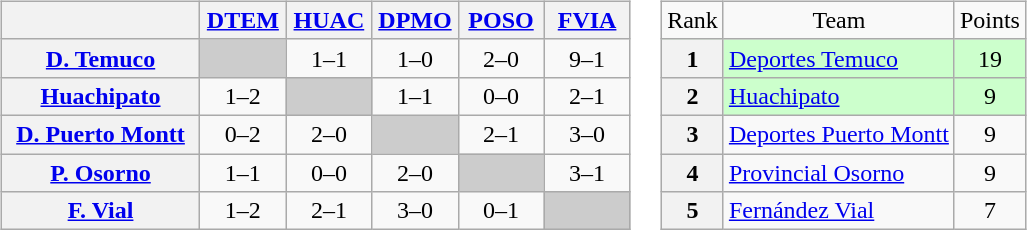<table>
<tr>
<td><br><table class="wikitable" style="text-align:center">
<tr>
<th width="125"> </th>
<th width="50"><a href='#'>DTEM</a></th>
<th width="50"><a href='#'>HUAC</a></th>
<th width="50"><a href='#'>DPMO</a></th>
<th width="50"><a href='#'>POSO</a></th>
<th width="50"><a href='#'>FVIA</a></th>
</tr>
<tr>
<th><a href='#'>D. Temuco</a></th>
<td bgcolor="#CCCCCC"></td>
<td>1–1</td>
<td>1–0</td>
<td>2–0</td>
<td>9–1</td>
</tr>
<tr>
<th><a href='#'>Huachipato</a></th>
<td>1–2</td>
<td bgcolor="#CCCCCC"></td>
<td>1–1</td>
<td>0–0</td>
<td>2–1</td>
</tr>
<tr>
<th><a href='#'>D. Puerto Montt</a></th>
<td>0–2</td>
<td>2–0</td>
<td bgcolor="#CCCCCC"></td>
<td>2–1</td>
<td>3–0</td>
</tr>
<tr>
<th><a href='#'>P. Osorno</a></th>
<td>1–1</td>
<td>0–0</td>
<td>2–0</td>
<td bgcolor="#CCCCCC"></td>
<td>3–1</td>
</tr>
<tr>
<th><a href='#'>F. Vial</a></th>
<td>1–2</td>
<td>2–1</td>
<td>3–0</td>
<td>0–1</td>
<td bgcolor="#CCCCCC"></td>
</tr>
</table>
</td>
<td><br><table class="wikitable" style="text-align: center;">
<tr>
<td>Rank</td>
<td>Team</td>
<td>Points</td>
</tr>
<tr bgcolor=#ccffcc>
<th>1</th>
<td style="text-align: left;"><a href='#'>Deportes Temuco</a></td>
<td>19</td>
</tr>
<tr bgcolor=#ccffcc>
<th>2</th>
<td style="text-align: left;"><a href='#'>Huachipato</a></td>
<td>9</td>
</tr>
<tr>
<th>3</th>
<td style="text-align: left;"><a href='#'>Deportes Puerto Montt</a></td>
<td>9</td>
</tr>
<tr>
<th>4</th>
<td style="text-align: left;"><a href='#'>Provincial Osorno</a></td>
<td>9</td>
</tr>
<tr>
<th>5</th>
<td style="text-align: left;"><a href='#'>Fernández Vial</a></td>
<td>7</td>
</tr>
</table>
</td>
</tr>
</table>
